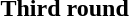<table>
<tr valign=top>
<th align="center">Third round</th>
</tr>
<tr valign=top>
<td align="left"></td>
</tr>
</table>
